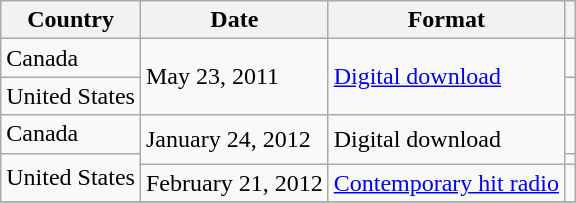<table class="wikitable">
<tr>
<th>Country</th>
<th>Date</th>
<th>Format</th>
<th></th>
</tr>
<tr>
<td>Canada</td>
<td rowspan="2">May 23, 2011</td>
<td rowspan="2"><a href='#'>Digital download</a></td>
<td></td>
</tr>
<tr>
<td>United States</td>
<td></td>
</tr>
<tr>
<td>Canada</td>
<td rowspan="2">January 24, 2012</td>
<td rowspan="2">Digital download <br> </td>
<td></td>
</tr>
<tr>
<td rowspan="2">United States</td>
<td></td>
</tr>
<tr>
<td>February 21, 2012</td>
<td><a href='#'>Contemporary hit radio</a></td>
<td></td>
</tr>
<tr>
</tr>
</table>
